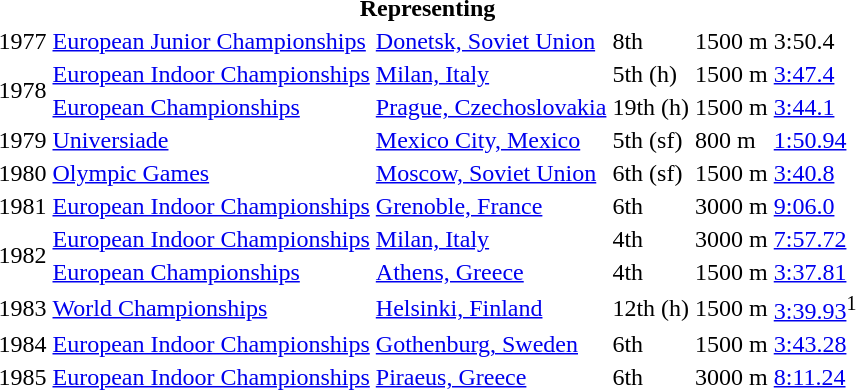<table>
<tr>
<th colspan="6">Representing </th>
</tr>
<tr>
<td>1977</td>
<td><a href='#'>European Junior Championships</a></td>
<td><a href='#'>Donetsk, Soviet Union</a></td>
<td>8th</td>
<td>1500 m</td>
<td>3:50.4</td>
</tr>
<tr>
<td rowspan=2>1978</td>
<td><a href='#'>European Indoor Championships</a></td>
<td><a href='#'>Milan, Italy</a></td>
<td>5th (h)</td>
<td>1500 m</td>
<td><a href='#'>3:47.4</a></td>
</tr>
<tr>
<td><a href='#'>European Championships</a></td>
<td><a href='#'>Prague, Czechoslovakia</a></td>
<td>19th (h)</td>
<td>1500 m</td>
<td><a href='#'>3:44.1</a></td>
</tr>
<tr>
<td>1979</td>
<td><a href='#'>Universiade</a></td>
<td><a href='#'>Mexico City, Mexico</a></td>
<td>5th (sf)</td>
<td>800 m</td>
<td><a href='#'>1:50.94</a></td>
</tr>
<tr>
<td>1980</td>
<td><a href='#'>Olympic Games</a></td>
<td><a href='#'>Moscow, Soviet Union</a></td>
<td>6th (sf)</td>
<td>1500 m</td>
<td><a href='#'>3:40.8</a></td>
</tr>
<tr>
<td>1981</td>
<td><a href='#'>European Indoor Championships</a></td>
<td><a href='#'>Grenoble, France</a></td>
<td>6th</td>
<td>3000 m</td>
<td><a href='#'>9:06.0</a></td>
</tr>
<tr>
<td rowspan=2>1982</td>
<td><a href='#'>European Indoor Championships</a></td>
<td><a href='#'>Milan, Italy</a></td>
<td>4th</td>
<td>3000 m</td>
<td><a href='#'>7:57.72</a></td>
</tr>
<tr>
<td><a href='#'>European Championships</a></td>
<td><a href='#'>Athens, Greece</a></td>
<td>4th</td>
<td>1500 m</td>
<td><a href='#'>3:37.81</a></td>
</tr>
<tr>
<td>1983</td>
<td><a href='#'>World Championships</a></td>
<td><a href='#'>Helsinki, Finland</a></td>
<td>12th (h)</td>
<td>1500 m</td>
<td><a href='#'>3:39.93</a><sup>1</sup></td>
</tr>
<tr>
<td>1984</td>
<td><a href='#'>European Indoor Championships</a></td>
<td><a href='#'>Gothenburg, Sweden</a></td>
<td>6th</td>
<td>1500 m</td>
<td><a href='#'>3:43.28</a></td>
</tr>
<tr>
<td>1985</td>
<td><a href='#'>European Indoor Championships</a></td>
<td><a href='#'>Piraeus, Greece</a></td>
<td>6th</td>
<td>3000 m</td>
<td><a href='#'>8:11.24</a></td>
</tr>
</table>
